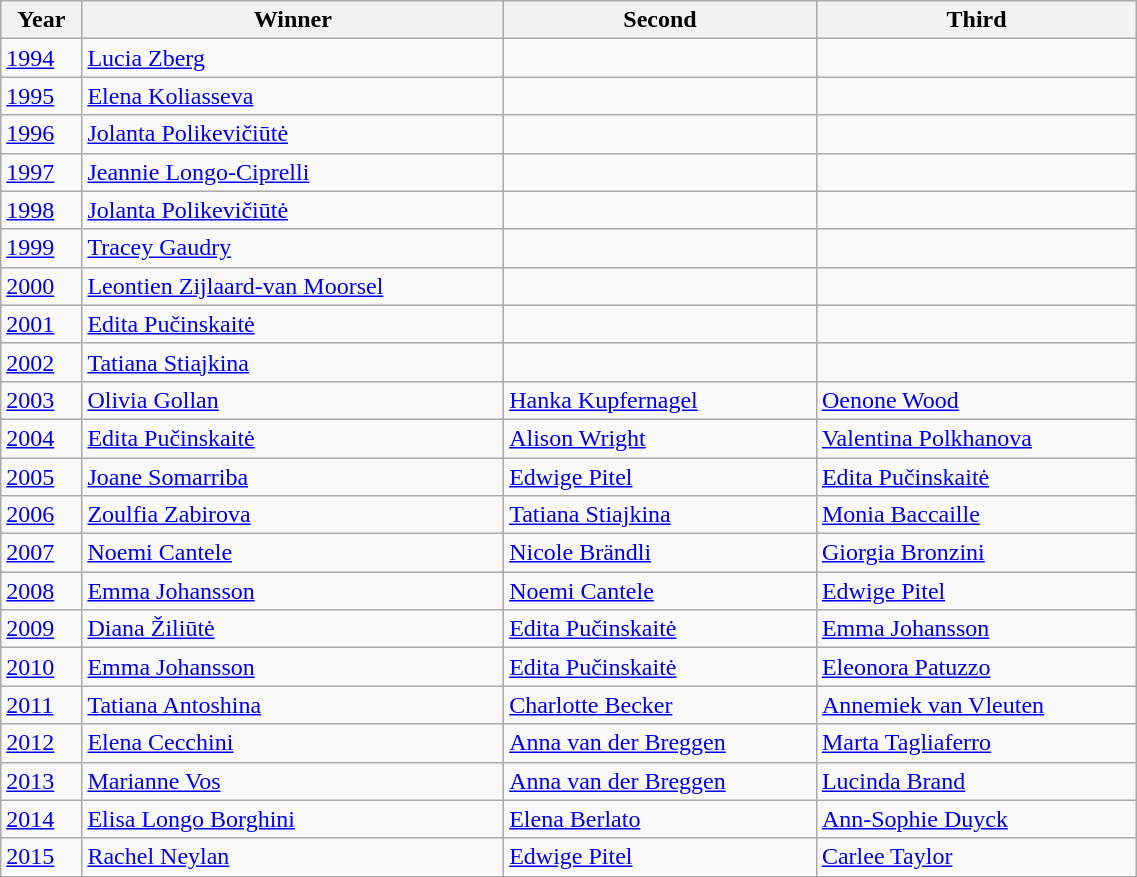<table class="wikitable" style="font-size:100%" width=60%>
<tr>
<th>Year</th>
<th>Winner</th>
<th>Second</th>
<th>Third</th>
</tr>
<tr>
<td><a href='#'>1994</a></td>
<td> <a href='#'>Lucia Zberg</a></td>
<td></td>
<td></td>
</tr>
<tr>
<td><a href='#'>1995</a></td>
<td><a href='#'>Elena Koliasseva</a></td>
<td></td>
<td></td>
</tr>
<tr>
<td><a href='#'>1996</a></td>
<td> <a href='#'>Jolanta Polikevičiūtė</a></td>
<td></td>
<td></td>
</tr>
<tr>
<td><a href='#'>1997</a></td>
<td> <a href='#'>Jeannie Longo-Ciprelli</a></td>
<td></td>
<td></td>
</tr>
<tr>
<td><a href='#'>1998</a></td>
<td> <a href='#'>Jolanta Polikevičiūtė</a></td>
<td></td>
<td></td>
</tr>
<tr>
<td><a href='#'>1999</a></td>
<td> <a href='#'>Tracey Gaudry</a></td>
<td></td>
<td></td>
</tr>
<tr>
<td><a href='#'>2000</a></td>
<td> <a href='#'>Leontien Zijlaard-van Moorsel</a></td>
<td></td>
<td></td>
</tr>
<tr>
<td><a href='#'>2001</a></td>
<td> <a href='#'>Edita Pučinskaitė</a></td>
<td></td>
<td></td>
</tr>
<tr>
<td><a href='#'>2002</a></td>
<td> <a href='#'>Tatiana Stiajkina</a></td>
<td></td>
<td></td>
</tr>
<tr>
<td><a href='#'>2003</a></td>
<td> <a href='#'>Olivia Gollan</a></td>
<td> <a href='#'>Hanka Kupfernagel</a></td>
<td> <a href='#'>Oenone Wood</a></td>
</tr>
<tr>
<td><a href='#'>2004</a></td>
<td> <a href='#'>Edita Pučinskaitė</a></td>
<td> <a href='#'>Alison Wright</a></td>
<td> <a href='#'>Valentina Polkhanova</a></td>
</tr>
<tr>
<td><a href='#'>2005</a></td>
<td> <a href='#'>Joane Somarriba</a></td>
<td> <a href='#'>Edwige Pitel</a></td>
<td> <a href='#'>Edita Pučinskaitė</a></td>
</tr>
<tr>
<td><a href='#'>2006</a></td>
<td> <a href='#'>Zoulfia Zabirova</a></td>
<td> <a href='#'>Tatiana Stiajkina</a></td>
<td> <a href='#'>Monia Baccaille</a></td>
</tr>
<tr>
<td><a href='#'>2007</a></td>
<td> <a href='#'>Noemi Cantele</a></td>
<td> <a href='#'>Nicole Brändli</a></td>
<td> <a href='#'>Giorgia Bronzini</a></td>
</tr>
<tr>
<td><a href='#'>2008</a></td>
<td> <a href='#'>Emma Johansson</a></td>
<td> <a href='#'>Noemi Cantele</a></td>
<td> <a href='#'>Edwige Pitel</a></td>
</tr>
<tr>
<td><a href='#'>2009</a></td>
<td> <a href='#'>Diana Žiliūtė</a></td>
<td> <a href='#'>Edita Pučinskaitė</a></td>
<td> <a href='#'>Emma Johansson</a></td>
</tr>
<tr>
<td><a href='#'>2010</a></td>
<td> <a href='#'>Emma Johansson</a></td>
<td> <a href='#'>Edita Pučinskaitė</a></td>
<td> <a href='#'>Eleonora Patuzzo</a></td>
</tr>
<tr>
<td><a href='#'>2011</a></td>
<td> <a href='#'>Tatiana Antoshina</a></td>
<td> <a href='#'>Charlotte Becker</a></td>
<td> <a href='#'>Annemiek van Vleuten</a></td>
</tr>
<tr>
<td><a href='#'>2012</a></td>
<td> <a href='#'>Elena Cecchini</a></td>
<td> <a href='#'>Anna van der Breggen</a></td>
<td> <a href='#'>Marta Tagliaferro</a></td>
</tr>
<tr>
<td><a href='#'>2013</a></td>
<td> <a href='#'>Marianne Vos</a></td>
<td> <a href='#'>Anna van der Breggen</a></td>
<td> <a href='#'>Lucinda Brand</a></td>
</tr>
<tr>
<td><a href='#'>2014</a></td>
<td> <a href='#'>Elisa Longo Borghini</a></td>
<td> <a href='#'>Elena Berlato</a></td>
<td> <a href='#'>Ann-Sophie Duyck</a></td>
</tr>
<tr>
<td><a href='#'>2015</a></td>
<td> <a href='#'>Rachel Neylan</a></td>
<td> <a href='#'>Edwige Pitel</a></td>
<td> <a href='#'>Carlee Taylor</a></td>
</tr>
</table>
